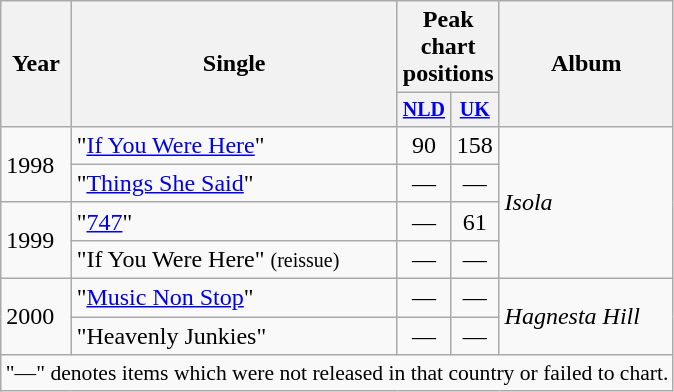<table class="wikitable">
<tr>
<th rowspan="2">Year</th>
<th rowspan="2">Single</th>
<th colspan="2">Peak chart positions</th>
<th rowspan="2">Album</th>
</tr>
<tr style=font-size:smaller>
<th width="25"><a href='#'>NLD</a><br></th>
<th width="25"><a href='#'>UK</a><br></th>
</tr>
<tr>
<td rowspan="2">1998</td>
<td>"<a href='#'>If You Were Here</a>"</td>
<td align="center">90</td>
<td align="center">158</td>
<td rowspan="4"><em>Isola</em></td>
</tr>
<tr>
<td>"<a href='#'>Things She Said</a>"</td>
<td align="center">—</td>
<td align="center">—</td>
</tr>
<tr>
<td rowspan="2">1999</td>
<td>"<a href='#'>747</a>"</td>
<td align="center">—</td>
<td align="center">61</td>
</tr>
<tr>
<td>"If You Were Here" <small>(reissue)</small></td>
<td align="center">—</td>
<td align="center">—</td>
</tr>
<tr>
<td rowspan="2">2000</td>
<td>"<a href='#'>Music Non Stop</a>"</td>
<td align="center">—</td>
<td align="center">—</td>
<td rowspan="2"><em>Hagnesta Hill</em></td>
</tr>
<tr>
<td>"Heavenly Junkies"</td>
<td align="center">—</td>
<td align="center">—</td>
</tr>
<tr>
<td colspan="5" align="center" style="font-size:90%;">"—" denotes items which were not released in that country or failed to chart.</td>
</tr>
</table>
